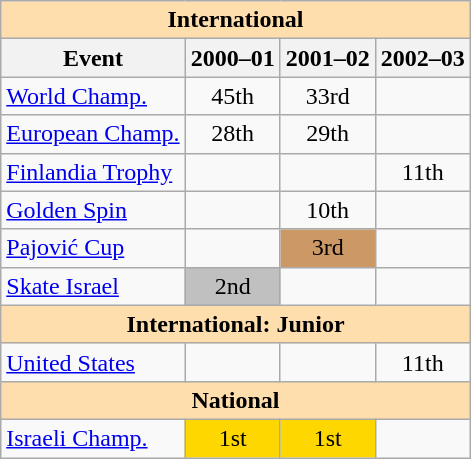<table class="wikitable" style="text-align:center">
<tr>
<th style="background-color: #ffdead; " colspan=4 align=center>International</th>
</tr>
<tr>
<th>Event</th>
<th>2000–01</th>
<th>2001–02</th>
<th>2002–03</th>
</tr>
<tr>
<td align=left><a href='#'>World Champ.</a></td>
<td>45th</td>
<td>33rd</td>
<td></td>
</tr>
<tr>
<td align=left><a href='#'>European Champ.</a></td>
<td>28th</td>
<td>29th</td>
<td></td>
</tr>
<tr>
<td align=left><a href='#'>Finlandia Trophy</a></td>
<td></td>
<td></td>
<td>11th</td>
</tr>
<tr>
<td align=left><a href='#'>Golden Spin</a></td>
<td></td>
<td>10th</td>
<td></td>
</tr>
<tr>
<td align=left><a href='#'>Pajović Cup</a></td>
<td></td>
<td bgcolor=cc9966>3rd</td>
<td></td>
</tr>
<tr>
<td align=left><a href='#'>Skate Israel</a></td>
<td bgcolor=silver>2nd</td>
<td></td>
<td></td>
</tr>
<tr>
<th style="background-color: #ffdead; " colspan=4 align=center>International: Junior</th>
</tr>
<tr>
<td align=left> <a href='#'>United States</a></td>
<td></td>
<td></td>
<td>11th</td>
</tr>
<tr>
<th style="background-color: #ffdead; " colspan=4 align=center>National</th>
</tr>
<tr>
<td align=left><a href='#'>Israeli Champ.</a></td>
<td bgcolor=gold>1st</td>
<td bgcolor=gold>1st</td>
<td></td>
</tr>
</table>
